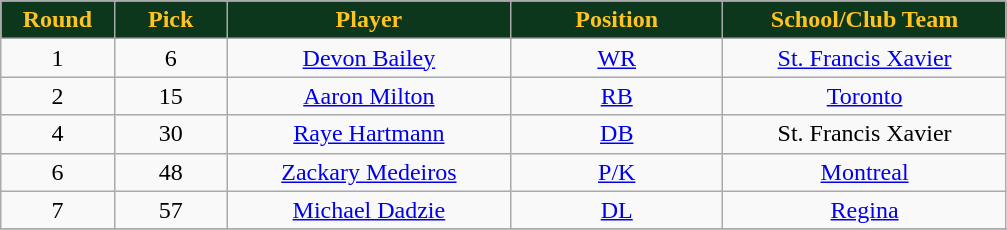<table class="wikitable sortable sortable">
<tr>
<th style="background:#0C371D;color:#ffc322;" width="8%">Round</th>
<th style="background:#0C371D;color:#ffc322;" width="8%">Pick</th>
<th style="background:#0C371D;color:#ffc322;" width="20%">Player</th>
<th style="background:#0C371D;color:#ffc322;" width="15%">Position</th>
<th style="background:#0C371D;color:#ffc322;" width="20%">School/Club Team</th>
</tr>
<tr align="center">
<td align=center>1</td>
<td>6</td>
<td><a href='#'>Devon Bailey</a></td>
<td><a href='#'>WR</a></td>
<td><a href='#'>St. Francis Xavier</a></td>
</tr>
<tr align="center">
<td align=center>2</td>
<td>15</td>
<td><a href='#'>Aaron Milton</a></td>
<td><a href='#'>RB</a></td>
<td><a href='#'>Toronto</a></td>
</tr>
<tr align="center">
<td align=center>4</td>
<td>30</td>
<td><a href='#'>Raye Hartmann</a></td>
<td><a href='#'>DB</a></td>
<td>St. Francis Xavier</td>
</tr>
<tr align="center">
<td align=center>6</td>
<td>48</td>
<td><a href='#'>Zackary Medeiros</a></td>
<td><a href='#'>P/K</a></td>
<td><a href='#'>Montreal</a></td>
</tr>
<tr align="center">
<td align=center>7</td>
<td>57</td>
<td><a href='#'>Michael Dadzie</a></td>
<td><a href='#'>DL</a></td>
<td><a href='#'>Regina</a></td>
</tr>
<tr>
</tr>
</table>
